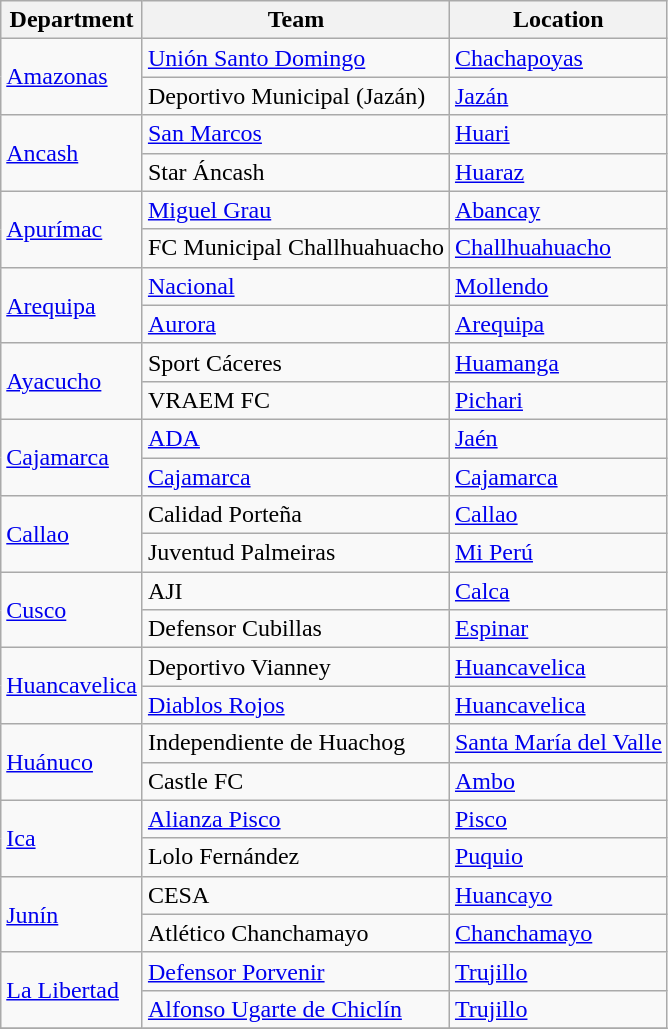<table class="wikitable">
<tr>
<th>Department</th>
<th>Team</th>
<th>Location</th>
</tr>
<tr>
<td rowspan="2"><a href='#'>Amazonas</a></td>
<td><a href='#'>Unión Santo Domingo</a></td>
<td><a href='#'>Chachapoyas</a></td>
</tr>
<tr>
<td>Deportivo Municipal (Jazán)</td>
<td><a href='#'>Jazán</a></td>
</tr>
<tr>
<td rowspan="2"><a href='#'>Ancash</a></td>
<td><a href='#'>San Marcos</a></td>
<td><a href='#'>Huari</a></td>
</tr>
<tr>
<td>Star Áncash</td>
<td><a href='#'>Huaraz</a></td>
</tr>
<tr>
<td rowspan="2"><a href='#'>Apurímac</a></td>
<td><a href='#'>Miguel Grau</a></td>
<td><a href='#'>Abancay</a></td>
</tr>
<tr>
<td>FC Municipal Challhuahuacho</td>
<td><a href='#'>Challhuahuacho</a></td>
</tr>
<tr>
<td rowspan="2"><a href='#'>Arequipa</a></td>
<td><a href='#'>Nacional</a></td>
<td><a href='#'>Mollendo</a></td>
</tr>
<tr>
<td><a href='#'>Aurora</a></td>
<td><a href='#'>Arequipa</a></td>
</tr>
<tr>
<td rowspan="2"><a href='#'>Ayacucho</a></td>
<td>Sport Cáceres</td>
<td><a href='#'>Huamanga</a></td>
</tr>
<tr>
<td>VRAEM FC</td>
<td><a href='#'>Pichari</a></td>
</tr>
<tr>
<td rowspan="2"><a href='#'>Cajamarca</a></td>
<td><a href='#'>ADA</a></td>
<td><a href='#'>Jaén</a></td>
</tr>
<tr>
<td><a href='#'>Cajamarca</a></td>
<td><a href='#'>Cajamarca</a></td>
</tr>
<tr>
<td rowspan="2"><a href='#'>Callao</a></td>
<td>Calidad Porteña</td>
<td><a href='#'>Callao</a></td>
</tr>
<tr>
<td>Juventud Palmeiras</td>
<td><a href='#'>Mi Perú</a></td>
</tr>
<tr>
<td rowspan="2"><a href='#'>Cusco</a></td>
<td>AJI</td>
<td><a href='#'>Calca</a></td>
</tr>
<tr>
<td>Defensor Cubillas</td>
<td><a href='#'>Espinar</a></td>
</tr>
<tr>
<td rowspan="2"><a href='#'>Huancavelica</a></td>
<td>Deportivo Vianney</td>
<td><a href='#'>Huancavelica</a></td>
</tr>
<tr>
<td><a href='#'>Diablos Rojos</a></td>
<td><a href='#'>Huancavelica</a></td>
</tr>
<tr>
<td rowspan="2"><a href='#'>Huánuco</a></td>
<td>Independiente de Huachog</td>
<td><a href='#'>Santa María del Valle</a></td>
</tr>
<tr>
<td>Castle FC</td>
<td><a href='#'>Ambo</a></td>
</tr>
<tr>
<td rowspan="2"><a href='#'>Ica</a></td>
<td><a href='#'>Alianza Pisco</a></td>
<td><a href='#'>Pisco</a></td>
</tr>
<tr>
<td>Lolo Fernández</td>
<td><a href='#'>Puquio</a></td>
</tr>
<tr>
<td rowspan="2"><a href='#'>Junín</a></td>
<td>CESA</td>
<td><a href='#'>Huancayo</a></td>
</tr>
<tr>
<td>Atlético Chanchamayo</td>
<td><a href='#'>Chanchamayo</a></td>
</tr>
<tr>
<td rowspan="2"><a href='#'>La Libertad</a></td>
<td><a href='#'>Defensor Porvenir</a></td>
<td><a href='#'>Trujillo</a></td>
</tr>
<tr>
<td><a href='#'>Alfonso Ugarte de Chiclín</a></td>
<td><a href='#'>Trujillo</a></td>
</tr>
<tr>
</tr>
</table>
